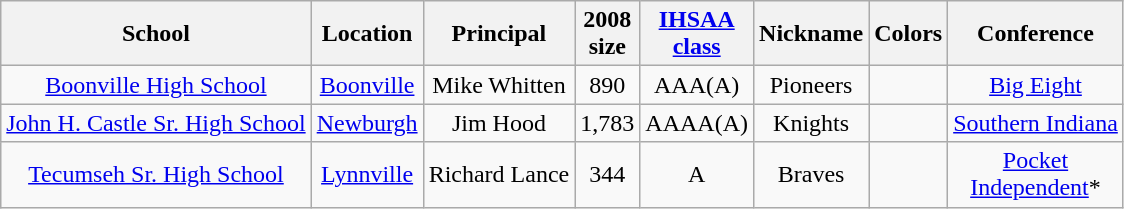<table class="wikitable" border="2" style="text-align:center;">
<tr>
<th>School</th>
<th>Location</th>
<th>Principal</th>
<th>2008 <br> size</th>
<th><a href='#'>IHSAA <br> class</a></th>
<th>Nickname</th>
<th>Colors</th>
<th>Conference</th>
</tr>
<tr>
<td><a href='#'>Boonville High School</a></td>
<td><a href='#'>Boonville</a></td>
<td>Mike Whitten</td>
<td>890</td>
<td>AAA(A)</td>
<td>Pioneers</td>
<td> </td>
<td><a href='#'>Big Eight</a></td>
</tr>
<tr>
<td><a href='#'>John H. Castle Sr. High School</a></td>
<td><a href='#'>Newburgh</a></td>
<td>Jim Hood</td>
<td>1,783</td>
<td>AAAA(A)</td>
<td>Knights</td>
<td>  </td>
<td><a href='#'>Southern Indiana</a></td>
</tr>
<tr>
<td><a href='#'>Tecumseh Sr. High School</a></td>
<td><a href='#'>Lynnville</a></td>
<td>Richard Lance</td>
<td>344 <br></td>
<td>A</td>
<td>Braves</td>
<td>  </td>
<td><a href='#'>Pocket</a> <br> <a href='#'>Independent</a>*</td>
</tr>
</table>
